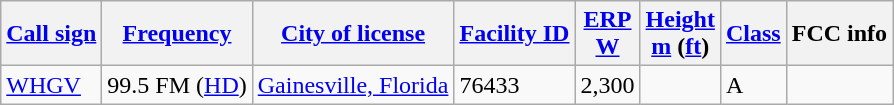<table class="wikitable sortable">
<tr>
<th><a href='#'>Call sign</a></th>
<th data-sort-type="number"><a href='#'>Frequency</a></th>
<th><a href='#'>City of license</a></th>
<th><a href='#'>Facility ID</a></th>
<th data-sort-type="number"><a href='#'>ERP</a><br><a href='#'>W</a></th>
<th data-sort-type="number"><a href='#'>Height</a><br><a href='#'>m</a> (<a href='#'>ft</a>)</th>
<th><a href='#'>Class</a></th>
<th class="unsortable">FCC info</th>
</tr>
<tr>
<td><a href='#'>WHGV</a></td>
<td>99.5 FM (<a href='#'>HD</a>)</td>
<td><a href='#'>Gainesville, Florida</a></td>
<td>76433</td>
<td>2,300</td>
<td></td>
<td>A</td>
<td></td>
</tr>
</table>
